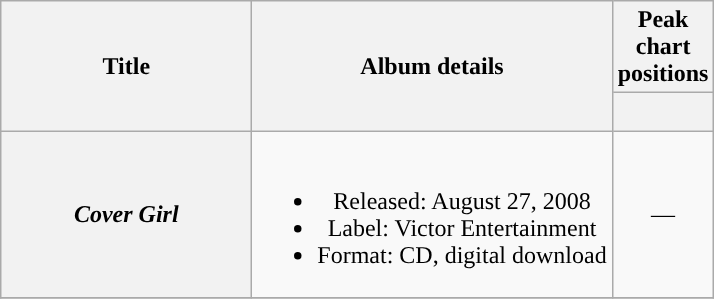<table class="wikitable plainrowheaders" style="text-align:center;">
<tr>
<th scope="col" rowspan="2" style="width:10em;">Title</th>
<th scope="col" rowspan="2">Album details</th>
<th colspan="1" scope="col">Peak chart positions</th>
</tr>
<tr>
<th style="width:3em"><br></th>
</tr>
<tr>
<th scope="row"><em>Cover Girl</em></th>
<td><br><ul><li>Released: August 27, 2008 </li><li>Label: Victor Entertainment</li><li>Format: CD, digital download</li></ul></td>
<td>—</td>
</tr>
<tr>
</tr>
</table>
